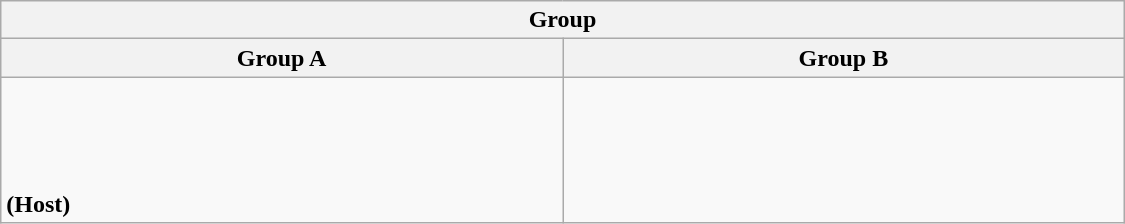<table class="wikitable" width=750>
<tr>
<th colspan="2">Group</th>
</tr>
<tr>
<th width=25%>Group A</th>
<th width=25%>Group B</th>
</tr>
<tr>
<td><br><br>
<br>
<br>
 <strong>(Host)</strong></td>
<td><br> <br>
 <br>
<br>
</td>
</tr>
</table>
